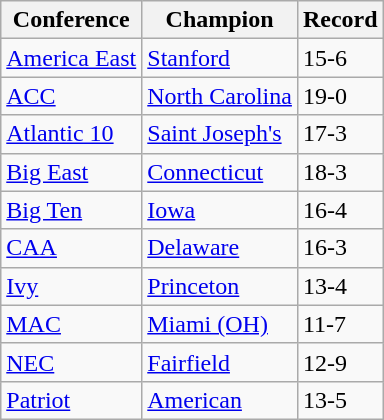<table class="wikitable">
<tr>
<th>Conference</th>
<th>Champion</th>
<th>Record</th>
</tr>
<tr>
<td><a href='#'>America East</a></td>
<td><a href='#'>Stanford</a></td>
<td>15-6</td>
</tr>
<tr>
<td><a href='#'>ACC</a></td>
<td><a href='#'>North Carolina</a></td>
<td>19-0</td>
</tr>
<tr>
<td><a href='#'>Atlantic 10</a></td>
<td><a href='#'>Saint Joseph's</a></td>
<td>17-3</td>
</tr>
<tr>
<td><a href='#'>Big East</a></td>
<td><a href='#'>Connecticut</a></td>
<td>18-3</td>
</tr>
<tr>
<td><a href='#'>Big Ten</a></td>
<td><a href='#'>Iowa</a></td>
<td>16-4</td>
</tr>
<tr>
<td><a href='#'>CAA</a></td>
<td><a href='#'>Delaware</a></td>
<td>16-3</td>
</tr>
<tr>
<td><a href='#'>Ivy</a></td>
<td><a href='#'>Princeton</a></td>
<td>13-4</td>
</tr>
<tr>
<td><a href='#'>MAC</a></td>
<td><a href='#'>Miami (OH)</a></td>
<td>11-7</td>
</tr>
<tr>
<td><a href='#'>NEC</a></td>
<td><a href='#'>Fairfield</a></td>
<td>12-9</td>
</tr>
<tr>
<td><a href='#'>Patriot</a></td>
<td><a href='#'>American</a></td>
<td>13-5</td>
</tr>
</table>
